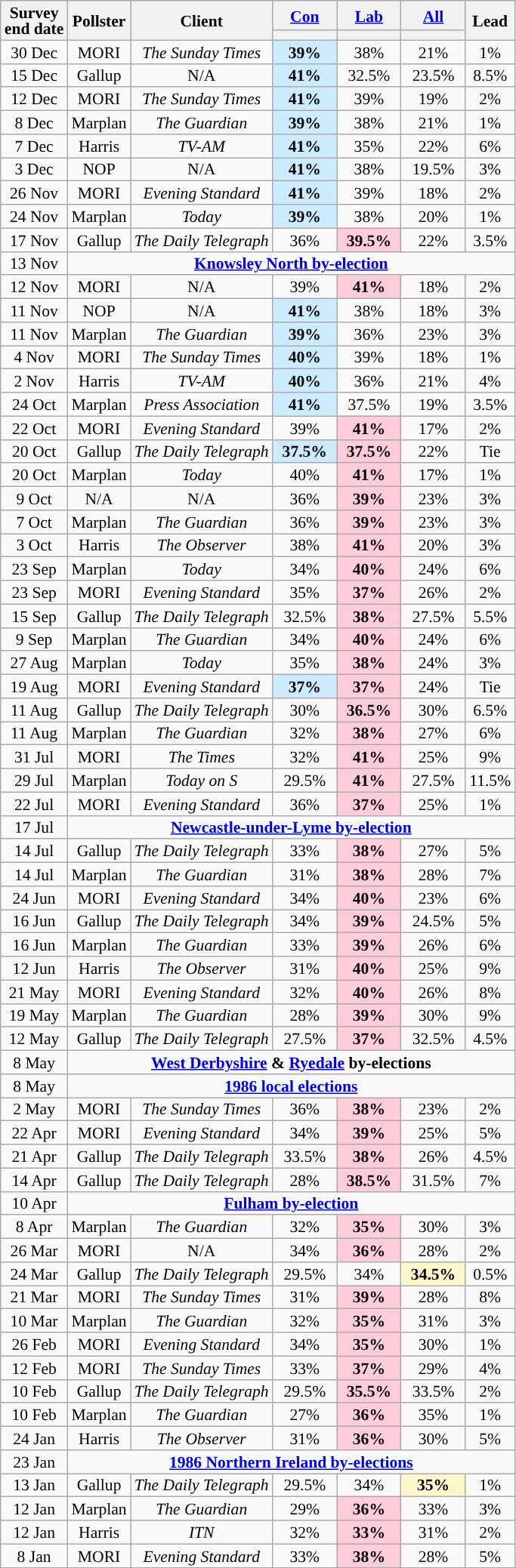<table class="wikitable sortable mw-datatable" style="text-align:center;font-size:90%;line-height:14px;">
<tr>
<th rowspan="2">Survey<br>end date</th>
<th rowspan="2">Pollster</th>
<th rowspan="2">Client</th>
<th class="unsortable" style="width:50px;"><a href='#'>Con</a></th>
<th class="unsortable" style="width:50px;"><a href='#'>Lab</a></th>
<th class="unsortable" style="width:50px;"><a href='#'>All</a></th>
<th rowspan="2">Lead</th>
</tr>
<tr>
<th style="background:"></th>
<th style="background:"></th>
<th style="background:"></th>
</tr>
<tr>
<td>30 Dec</td>
<td>MORI</td>
<td><em>The Sunday Times</em></td>
<td style="background:#CCEBFF;"><strong>39%</strong></td>
<td>38%</td>
<td>21%</td>
<td style="background:">1%</td>
</tr>
<tr>
<td>15 Dec</td>
<td>Gallup</td>
<td>N/A</td>
<td style="background:#CCEBFF;"><strong>41%</strong></td>
<td>32.5%</td>
<td>23.5%</td>
<td style="background:">8.5%</td>
</tr>
<tr>
<td>12 Dec</td>
<td>MORI</td>
<td><em>The Sunday Times</em></td>
<td style="background:#CCEBFF;"><strong>41%</strong></td>
<td>39%</td>
<td>19%</td>
<td style="background:">2%</td>
</tr>
<tr>
<td>8 Dec</td>
<td>Marplan</td>
<td><em>The Guardian</em></td>
<td style="background:#CCEBFF;"><strong>39%</strong></td>
<td>38%</td>
<td>21%</td>
<td style="background:">1%</td>
</tr>
<tr>
<td>7 Dec</td>
<td>Harris</td>
<td><em>TV-AM</em></td>
<td style="background:#CCEBFF;"><strong>41%</strong></td>
<td>35%</td>
<td>22%</td>
<td style="background:">6%</td>
</tr>
<tr>
<td>3 Dec</td>
<td>NOP</td>
<td>N/A</td>
<td style="background:#CCEBFF;"><strong>41%</strong></td>
<td>38%</td>
<td>19.5%</td>
<td style="background:">3%</td>
</tr>
<tr>
<td>26 Nov</td>
<td>MORI</td>
<td><em>Evening Standard</em></td>
<td style="background:#CCEBFF;"><strong>41%</strong></td>
<td>39%</td>
<td>18%</td>
<td style="background:">2%</td>
</tr>
<tr>
<td>24 Nov</td>
<td>Marplan</td>
<td><em>Today</em></td>
<td style="background:#CCEBFF;"><strong>39%</strong></td>
<td>38%</td>
<td>20%</td>
<td style="background:">1%</td>
</tr>
<tr>
<td>17 Nov</td>
<td>Gallup</td>
<td><em>The Daily Telegraph</em></td>
<td>36%</td>
<td style="background:#FFCCDA;"><strong>39.5%</strong></td>
<td>22%</td>
<td style="background:">3.5%</td>
</tr>
<tr>
<td>13 Nov</td>
<td colspan="6"><a href='#'><strong>Knowsley North by-election</strong></a></td>
</tr>
<tr>
<td>12 Nov</td>
<td>MORI</td>
<td>N/A</td>
<td>39%</td>
<td style="background:#FFCCDA;"><strong>41%</strong></td>
<td>18%</td>
<td style="background:">2%</td>
</tr>
<tr>
<td>11 Nov</td>
<td>NOP</td>
<td>N/A</td>
<td style="background:#CCEBFF;"><strong>41%</strong></td>
<td>38%</td>
<td>18%</td>
<td style="background:">3%</td>
</tr>
<tr>
<td>11 Nov</td>
<td>Marplan</td>
<td><em>The Guardian</em></td>
<td style="background:#CCEBFF;"><strong>39%</strong></td>
<td>36%</td>
<td>23%</td>
<td style="background:">3%</td>
</tr>
<tr>
<td>4 Nov</td>
<td>MORI</td>
<td><em>The Sunday Times</em></td>
<td style="background:#CCEBFF;"><strong>40%</strong></td>
<td>39%</td>
<td>18%</td>
<td style="background:">1%</td>
</tr>
<tr>
<td>2 Nov</td>
<td>Harris</td>
<td><em>TV-AM</em></td>
<td style="background:#CCEBFF;"><strong>40%</strong></td>
<td>36%</td>
<td>21%</td>
<td style="background:">4%</td>
</tr>
<tr>
<td>24 Oct</td>
<td>Marplan</td>
<td><em>Press Association</em></td>
<td style="background:#CCEBFF;"><strong>41%</strong></td>
<td>37.5%</td>
<td>19%</td>
<td style="background:">3.5%</td>
</tr>
<tr>
<td>22 Oct</td>
<td>MORI</td>
<td><em>Evening Standard</em></td>
<td>39%</td>
<td style="background:#FFCCDA;"><strong>41%</strong></td>
<td>17%</td>
<td style="background:">2%</td>
</tr>
<tr>
<td>20 Oct</td>
<td>Gallup</td>
<td><em>The Daily Telegraph</em></td>
<td style="background:#CCEBFF;"><strong>37.5%</strong></td>
<td style="background:#FFCCDA;"><strong>37.5%</strong></td>
<td>22%</td>
<td>Tie</td>
</tr>
<tr>
<td>20 Oct</td>
<td>Marplan</td>
<td><em>Today</em></td>
<td>40%</td>
<td style="background:#FFCCDA;"><strong>41%</strong></td>
<td>17%</td>
<td style="background:">1%</td>
</tr>
<tr>
<td>9 Oct</td>
<td>N/A</td>
<td>N/A</td>
<td>36%</td>
<td style="background:#FFCCDA;"><strong>39%</strong></td>
<td>23%</td>
<td style="background:">3%</td>
</tr>
<tr>
<td>7 Oct</td>
<td>Marplan</td>
<td><em>The Guardian</em></td>
<td>36%</td>
<td style="background:#FFCCDA;"><strong>39%</strong></td>
<td>23%</td>
<td style="background:">3%</td>
</tr>
<tr>
<td>3 Oct</td>
<td>Harris</td>
<td><em>The Observer</em></td>
<td>38%</td>
<td style="background:#FFCCDA;"><strong>41%</strong></td>
<td>20%</td>
<td style="background:">3%</td>
</tr>
<tr>
<td>23 Sep</td>
<td>Marplan</td>
<td><em>Today</em></td>
<td>34%</td>
<td style="background:#FFCCDA;"><strong>40%</strong></td>
<td>24%</td>
<td style="background:">6%</td>
</tr>
<tr>
<td>23 Sep</td>
<td>MORI</td>
<td><em>Evening Standard</em></td>
<td>35%</td>
<td style="background:#FFCCDA;"><strong>37%</strong></td>
<td>26%</td>
<td style="background:">2%</td>
</tr>
<tr>
<td>15 Sep</td>
<td>Gallup</td>
<td><em>The Daily Telegraph</em></td>
<td>32.5%</td>
<td style="background:#FFCCDA;"><strong>38%</strong></td>
<td>27.5%</td>
<td style="background:">5.5%</td>
</tr>
<tr>
<td>9 Sep</td>
<td>Marplan</td>
<td><em>The Guardian</em></td>
<td>34%</td>
<td style="background:#FFCCDA;"><strong>40%</strong></td>
<td>24%</td>
<td style="background:">6%</td>
</tr>
<tr>
<td>27 Aug</td>
<td>Marplan</td>
<td><em>Today</em></td>
<td>35%</td>
<td style="background:#FFCCDA;"><strong>38%</strong></td>
<td>24%</td>
<td style="background:">3%</td>
</tr>
<tr>
<td>19 Aug</td>
<td>MORI</td>
<td><em>Evening Standard</em></td>
<td style="background:#CCEBFF;"><strong>37%</strong></td>
<td style="background:#FFCCDA;"><strong>37%</strong></td>
<td>24%</td>
<td>Tie</td>
</tr>
<tr>
<td>11 Aug</td>
<td>Gallup</td>
<td><em>The Daily Telegraph</em></td>
<td>30%</td>
<td style="background:#FFCCDA;"><strong>36.5%</strong></td>
<td>30%</td>
<td style="background:">6.5%</td>
</tr>
<tr>
<td>11 Aug</td>
<td>Marplan</td>
<td><em>The Guardian</em></td>
<td>32%</td>
<td style="background:#FFCCDA;"><strong>38%</strong></td>
<td>27%</td>
<td style="background:">6%</td>
</tr>
<tr>
<td>31 Jul</td>
<td>MORI</td>
<td><em>The Times</em></td>
<td>32%</td>
<td style="background:#FFCCDA;"><strong>41%</strong></td>
<td>25%</td>
<td style="background:">9%</td>
</tr>
<tr>
<td>29 Jul</td>
<td>Marplan</td>
<td><em>Today on S</em></td>
<td>29.5%</td>
<td style="background:#FFCCDA;"><strong>41%</strong></td>
<td>27.5%</td>
<td style="background:">11.5%</td>
</tr>
<tr>
<td>22 Jul</td>
<td>MORI</td>
<td><em>Evening Standard</em></td>
<td>36%</td>
<td style="background:#FFCCDA;"><strong>37%</strong></td>
<td>25%</td>
<td style="background:">1%</td>
</tr>
<tr>
<td>17 Jul</td>
<td colspan="6"><a href='#'><strong>Newcastle-under-Lyme by-election</strong></a></td>
</tr>
<tr>
<td>14 Jul</td>
<td>Gallup</td>
<td><em>The Daily Telegraph</em></td>
<td>33%</td>
<td style="background:#FFCCDA;"><strong>38%</strong></td>
<td>27%</td>
<td style="background:">5%</td>
</tr>
<tr>
<td>14 Jul</td>
<td>Marplan</td>
<td><em>The Guardian</em></td>
<td>31%</td>
<td style="background:#FFCCDA;"><strong>38%</strong></td>
<td>28%</td>
<td style="background:">7%</td>
</tr>
<tr>
<td>24 Jun</td>
<td>MORI</td>
<td><em>Evening Standard</em></td>
<td>34%</td>
<td style="background:#FFCCDA;"><strong>40%</strong></td>
<td>23%</td>
<td style="background:">6%</td>
</tr>
<tr>
<td>16 Jun</td>
<td>Gallup</td>
<td><em>The Daily Telegraph</em></td>
<td>34%</td>
<td style="background:#FFCCDA;"><strong>39%</strong></td>
<td>24.5%</td>
<td style="background:">5%</td>
</tr>
<tr>
<td>16 Jun</td>
<td>Marplan</td>
<td><em>The Guardian</em></td>
<td>33%</td>
<td style="background:#FFCCDA;"><strong>39%</strong></td>
<td>26%</td>
<td style="background:">6%</td>
</tr>
<tr>
<td>12 Jun</td>
<td>Harris</td>
<td><em>The Observer</em></td>
<td>31%</td>
<td style="background:#FFCCDA;"><strong>40%</strong></td>
<td>25%</td>
<td style="background:">9%</td>
</tr>
<tr>
<td>21 May</td>
<td>MORI</td>
<td><em>Evening Standard</em></td>
<td>32%</td>
<td style="background:#FFCCDA;"><strong>40%</strong></td>
<td>26%</td>
<td style="background:">8%</td>
</tr>
<tr>
<td>19 May</td>
<td>Marplan</td>
<td><em>The Guardian</em></td>
<td>28%</td>
<td style="background:#FFCCDA;"><strong>39%</strong></td>
<td>30%</td>
<td style="background:">9%</td>
</tr>
<tr>
<td>12 May</td>
<td>Gallup</td>
<td><em>The Daily Telegraph</em></td>
<td>27.5%</td>
<td style="background:#FFCCDA;"><strong>37%</strong></td>
<td>32.5%</td>
<td style="background:">4.5%</td>
</tr>
<tr>
<td>8 May</td>
<td colspan="6"><strong><a href='#'>West Derbyshire</a> & <a href='#'>Ryedale</a> by-elections</strong></td>
</tr>
<tr>
<td>8 May</td>
<td colspan="6"><a href='#'><strong>1986 local elections</strong></a></td>
</tr>
<tr>
<td>2 May</td>
<td>MORI</td>
<td><em>The Sunday Times</em></td>
<td>36%</td>
<td style="background:#FFCCDA;"><strong>38%</strong></td>
<td>23%</td>
<td style="background:">2%</td>
</tr>
<tr>
<td>22 Apr</td>
<td>MORI</td>
<td><em>Evening Standard</em></td>
<td>34%</td>
<td style="background:#FFCCDA;"><strong>39%</strong></td>
<td>25%</td>
<td style="background:">5%</td>
</tr>
<tr>
<td>21 Apr</td>
<td>Gallup</td>
<td><em>The Daily Telegraph</em></td>
<td>33.5%</td>
<td style="background:#FFCCDA;"><strong>38%</strong></td>
<td>26%</td>
<td style="background:">4.5%</td>
</tr>
<tr>
<td>14 Apr</td>
<td>Gallup</td>
<td><em>The Daily Telegraph</em></td>
<td>28%</td>
<td style="background:#FFCCDA;"><strong>38.5%</strong></td>
<td>31.5%</td>
<td style="background:">7%</td>
</tr>
<tr>
<td>10 Apr</td>
<td colspan="6"><a href='#'><strong>Fulham by-election</strong></a></td>
</tr>
<tr>
<td>8 Apr</td>
<td>Marplan</td>
<td><em>The Guardian</em></td>
<td>32%</td>
<td style="background:#FFCCDA;"><strong>35%</strong></td>
<td>30%</td>
<td style="background:">3%</td>
</tr>
<tr>
<td>26 Mar</td>
<td>MORI</td>
<td>N/A</td>
<td>34%</td>
<td style="background:#FFCCDA;"><strong>36%</strong></td>
<td>28%</td>
<td style="background:">2%</td>
</tr>
<tr>
<td>24 Mar</td>
<td>Gallup</td>
<td><em>The Daily Telegraph</em></td>
<td>29.5%</td>
<td>34%</td>
<td style="background:#FFF7CC"><strong>34.5%</strong></td>
<td style="background:">0.5%</td>
</tr>
<tr>
<td>21 Mar</td>
<td>MORI</td>
<td><em>The Sunday Times</em></td>
<td>31%</td>
<td style="background:#FFCCDA;"><strong>39%</strong></td>
<td>28%</td>
<td style="background:">8%</td>
</tr>
<tr>
<td>10 Mar</td>
<td>Marplan</td>
<td><em>The Guardian</em></td>
<td>32%</td>
<td style="background:#FFCCDA;"><strong>35%</strong></td>
<td>31%</td>
<td style="background:">3%</td>
</tr>
<tr>
<td>26 Feb</td>
<td>MORI</td>
<td><em>Evening Standard</em></td>
<td>34%</td>
<td style="background:#FFCCDA;"><strong>35%</strong></td>
<td>30%</td>
<td style="background:">1%</td>
</tr>
<tr>
<td>12 Feb</td>
<td>MORI</td>
<td><em>The Sunday Times</em></td>
<td>33%</td>
<td style="background:#FFCCDA;"><strong>37%</strong></td>
<td>29%</td>
<td style="background:">4%</td>
</tr>
<tr>
<td>10 Feb</td>
<td>Gallup</td>
<td><em>The Daily Telegraph</em></td>
<td>29.5%</td>
<td style="background:#FFCCDA;"><strong>35.5%</strong></td>
<td>33.5%</td>
<td style="background:">2%</td>
</tr>
<tr>
<td>10 Feb</td>
<td>Marplan</td>
<td><em>The Guardian</em></td>
<td>27%</td>
<td style="background:#FFCCDA;"><strong>36%</strong></td>
<td>35%</td>
<td style="background:">1%</td>
</tr>
<tr>
<td>24 Jan</td>
<td>Harris</td>
<td><em>The Observer</em></td>
<td>31%</td>
<td style="background:#FFCCDA;"><strong>36%</strong></td>
<td>30%</td>
<td style="background:">5%</td>
</tr>
<tr>
<td>23 Jan</td>
<td colspan="6"><strong><a href='#'>1986 Northern Ireland by-elections</a></strong></td>
</tr>
<tr>
<td>13 Jan</td>
<td>Gallup</td>
<td><em>The Daily Telegraph</em></td>
<td>29.5%</td>
<td>34%</td>
<td style="background:#FFF7CC"><strong>35%</strong></td>
<td style="background:">1%</td>
</tr>
<tr>
<td>12 Jan</td>
<td>Marplan</td>
<td><em>The Guardian</em></td>
<td>29%</td>
<td style="background:#FFCCDA;"><strong>36%</strong></td>
<td>33%</td>
<td style="background:">3%</td>
</tr>
<tr>
<td>12 Jan</td>
<td>Harris</td>
<td><em>ITN</em></td>
<td>32%</td>
<td style="background:#FFCCDA;"><strong>33%</strong></td>
<td>31%</td>
<td style="background:">2%</td>
</tr>
<tr>
<td>8 Jan</td>
<td>MORI</td>
<td><em>Evening Standard</em></td>
<td>33%</td>
<td style="background:#FFCCDA;"><strong>38%</strong></td>
<td>28%</td>
<td style="background:">5%</td>
</tr>
<tr>
</tr>
</table>
